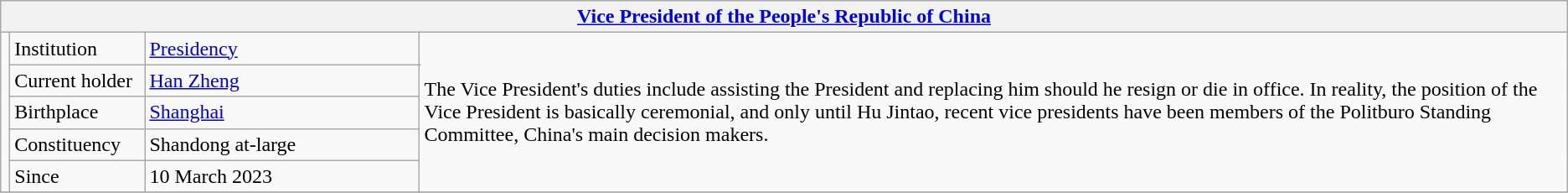<table class="wikitable">
<tr>
<th colspan=5><a href='#'>Vice President of the People's Republic of China</a></th>
</tr>
<tr>
<td rowspan=5></td>
<td width=100px>Institution</td>
<td colspan=2><a href='#'>Presidency</a></td>
<td rowspan=5>The Vice President's duties include assisting the President and replacing him should he resign or die in office. In reality, the position of the Vice President is basically ceremonial, and only until Hu Jintao, recent vice presidents have been members of the Politburo Standing Committee, China's main decision makers.</td>
</tr>
<tr>
<td>Current holder</td>
<td colspan=2 width=400px><a href='#'>Han Zheng</a></td>
</tr>
<tr>
<td>Birthplace</td>
<td colspan=2><a href='#'>Shanghai</a></td>
</tr>
<tr>
<td>Constituency</td>
<td colspan=2>Shandong at-large</td>
</tr>
<tr>
<td>Since</td>
<td colspan=2>10 March 2023</td>
</tr>
<tr>
</tr>
</table>
